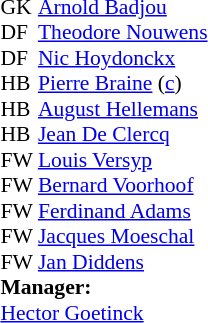<table style="font-size: 90%" cellspacing="0" cellpadding="0" align=center>
<tr>
<th width="25"></th>
</tr>
<tr>
<td>GK</td>
<td><a href='#'>Arnold Badjou</a></td>
</tr>
<tr>
<td>DF</td>
<td><a href='#'>Theodore Nouwens</a></td>
</tr>
<tr>
<td>DF</td>
<td><a href='#'>Nic Hoydonckx</a></td>
</tr>
<tr>
<td>HB</td>
<td><a href='#'>Pierre Braine</a> (<a href='#'>c</a>)</td>
</tr>
<tr>
<td>HB</td>
<td><a href='#'>August Hellemans</a></td>
</tr>
<tr>
<td>HB</td>
<td><a href='#'>Jean De Clercq</a></td>
</tr>
<tr>
<td>FW</td>
<td><a href='#'>Louis Versyp</a></td>
</tr>
<tr>
<td>FW</td>
<td><a href='#'>Bernard Voorhoof</a></td>
</tr>
<tr>
<td>FW</td>
<td><a href='#'>Ferdinand Adams</a></td>
</tr>
<tr>
<td>FW</td>
<td><a href='#'>Jacques Moeschal</a></td>
</tr>
<tr>
<td>FW</td>
<td><a href='#'>Jan Diddens</a></td>
</tr>
<tr>
<td colspan=3><strong>Manager:</strong></td>
</tr>
<tr>
<td colspan=4><a href='#'>Hector Goetinck</a></td>
</tr>
</table>
